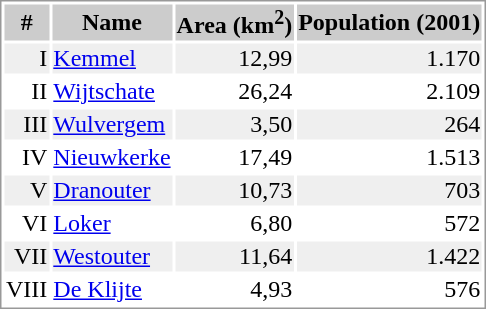<table border="0" style="border: 1px solid #999; background-color:#FFFFFF">
<tr align="center" bgcolor="#CCCCCC">
<th>#</th>
<th>Name</th>
<th>Area (km<sup>2</sup>)</th>
<th>Population (2001)</th>
</tr>
<tr align="right" bgcolor="#efefef">
<td>I</td>
<td align="left"><a href='#'>Kemmel</a></td>
<td>12,99</td>
<td>1.170</td>
</tr>
<tr align="right">
<td>II</td>
<td align="left"><a href='#'>Wijtschate</a></td>
<td>26,24</td>
<td>2.109</td>
</tr>
<tr align="right" bgcolor="#efefef">
<td>III</td>
<td align="left"><a href='#'>Wulvergem</a></td>
<td>3,50</td>
<td>264</td>
</tr>
<tr align="right">
<td>IV</td>
<td align="left"><a href='#'>Nieuwkerke</a></td>
<td>17,49</td>
<td>1.513</td>
</tr>
<tr align="right" bgcolor="#efefef">
<td>V</td>
<td align="left"><a href='#'>Dranouter</a></td>
<td>10,73</td>
<td>703</td>
</tr>
<tr align="right">
<td>VI</td>
<td align="left"><a href='#'>Loker</a></td>
<td>6,80</td>
<td>572</td>
</tr>
<tr align="right" bgcolor="#efefef">
<td>VII</td>
<td align="left"><a href='#'>Westouter</a></td>
<td>11,64</td>
<td>1.422</td>
</tr>
<tr align="right">
<td>VIII</td>
<td align="left"><a href='#'>De Klijte</a></td>
<td>4,93</td>
<td>576</td>
</tr>
</table>
